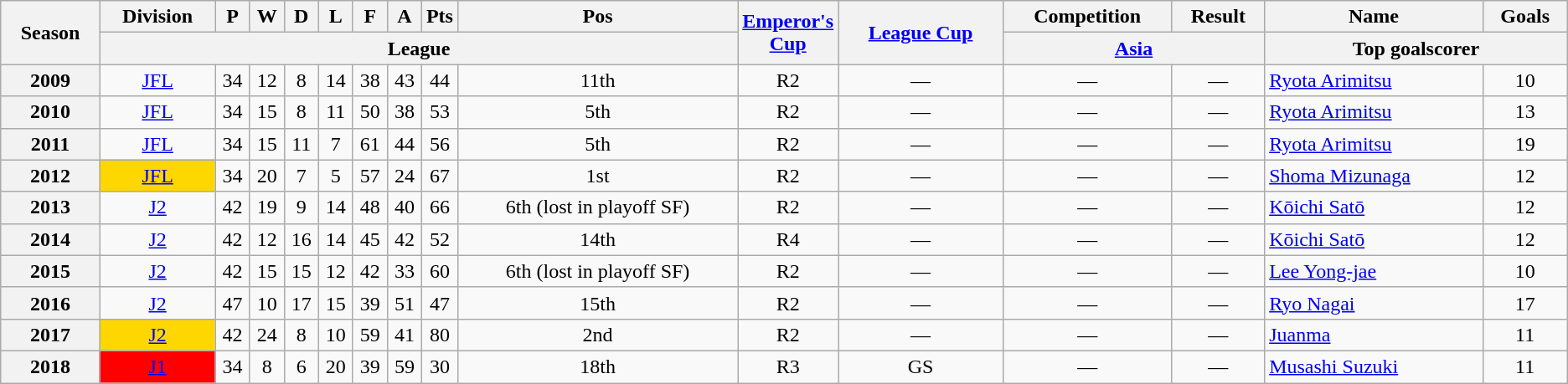<table class="wikitable sortable" style="text-align: center">
<tr>
<th scope="col" rowspan="2" scope="col">Season</th>
<th scope="col">Division</th>
<th width="20" scope="col">P</th>
<th width="20" scope="col">W</th>
<th width="20" scope="col">D</th>
<th width="20" scope="col">L</th>
<th width="20" scope="col">F</th>
<th width="20" scope="col">A</th>
<th width="20" scope="col">Pts</th>
<th scope="col">Pos</th>
<th rowspan="2" width=6% scope="col" class="unsortable"><a href='#'>Emperor's Cup</a></th>
<th rowspan="2" scope="col"><a href='#'>League Cup</a></th>
<th scope="col">Competition</th>
<th scope="col">Result</th>
<th scope="col">Name</th>
<th scope="col">Goals</th>
</tr>
<tr class="unsortable">
<th colspan="9" scope="col">League</th>
<th colspan="2" scope="col"><a href='#'>Asia</a></th>
<th colspan="2" scope="col">Top goalscorer</th>
</tr>
<tr>
<th scope="row">2009</th>
<td><a href='#'>JFL</a></td>
<td>34</td>
<td>12</td>
<td>8</td>
<td>14</td>
<td>38</td>
<td>43</td>
<td>44</td>
<td>11th</td>
<td>R2</td>
<td>—</td>
<td>—</td>
<td>—</td>
<td align="left"> <a href='#'>Ryota Arimitsu</a></td>
<td>10</td>
</tr>
<tr>
<th scope="row">2010</th>
<td><a href='#'>JFL</a></td>
<td>34</td>
<td>15</td>
<td>8</td>
<td>11</td>
<td>50</td>
<td>38</td>
<td>53</td>
<td>5th</td>
<td>R2</td>
<td>—</td>
<td>—</td>
<td>—</td>
<td align="left"> <a href='#'>Ryota Arimitsu</a></td>
<td>13</td>
</tr>
<tr>
<th scope="row">2011</th>
<td><a href='#'>JFL</a></td>
<td>34</td>
<td>15</td>
<td>11</td>
<td>7</td>
<td>61</td>
<td>44</td>
<td>56</td>
<td>5th</td>
<td>R2</td>
<td>—</td>
<td>—</td>
<td>—</td>
<td align="left"> <a href='#'>Ryota Arimitsu</a></td>
<td>19</td>
</tr>
<tr>
<th scope="row">2012</th>
<td bgcolor=gold><a href='#'>JFL</a> </td>
<td>34</td>
<td>20</td>
<td>7</td>
<td>5</td>
<td>57</td>
<td>24</td>
<td>67</td>
<td>1st</td>
<td>R2</td>
<td>—</td>
<td>—</td>
<td>—</td>
<td align="left"> <a href='#'>Shoma Mizunaga</a></td>
<td>12</td>
</tr>
<tr>
<th scope="row">2013</th>
<td><a href='#'>J2</a></td>
<td>42</td>
<td>19</td>
<td>9</td>
<td>14</td>
<td>48</td>
<td>40</td>
<td>66</td>
<td>6th (lost in playoff SF)</td>
<td>R2</td>
<td>—</td>
<td>—</td>
<td>—</td>
<td align="left"> <a href='#'>Kōichi Satō</a></td>
<td>12</td>
</tr>
<tr>
<th scope="row">2014</th>
<td><a href='#'>J2</a></td>
<td>42</td>
<td>12</td>
<td>16</td>
<td>14</td>
<td>45</td>
<td>42</td>
<td>52</td>
<td>14th</td>
<td>R4</td>
<td>—</td>
<td>—</td>
<td>—</td>
<td align="left"> <a href='#'>Kōichi Satō</a></td>
<td>12</td>
</tr>
<tr>
<th scope="row">2015</th>
<td><a href='#'>J2</a></td>
<td>42</td>
<td>15</td>
<td>15</td>
<td>12</td>
<td>42</td>
<td>33</td>
<td>60</td>
<td>6th (lost in playoff SF)</td>
<td>R2</td>
<td>—</td>
<td>—</td>
<td>—</td>
<td align="left"> <a href='#'>Lee Yong-jae</a></td>
<td>10</td>
</tr>
<tr>
<th scope="row">2016</th>
<td><a href='#'>J2</a></td>
<td>47</td>
<td>10</td>
<td>17</td>
<td>15</td>
<td>39</td>
<td>51</td>
<td>47</td>
<td>15th</td>
<td>R2</td>
<td>—</td>
<td>—</td>
<td>—</td>
<td align="left"> <a href='#'>Ryo Nagai</a></td>
<td>17</td>
</tr>
<tr>
<th scope="row">2017</th>
<td bgcolor=gold><a href='#'>J2</a> </td>
<td>42</td>
<td>24</td>
<td>8</td>
<td>10</td>
<td>59</td>
<td>41</td>
<td>80</td>
<td>2nd</td>
<td>R2</td>
<td>—</td>
<td>—</td>
<td>—</td>
<td align="left"> <a href='#'>Juanma</a></td>
<td>11</td>
</tr>
<tr>
<th scope="row">2018</th>
<td bgcolor=red><a href='#'>J1</a> </td>
<td>34</td>
<td>8</td>
<td>6</td>
<td>20</td>
<td>39</td>
<td>59</td>
<td>30</td>
<td>18th</td>
<td>R3</td>
<td>GS</td>
<td>—</td>
<td>—</td>
<td align="left"> <a href='#'>Musashi Suzuki</a></td>
<td>11</td>
</tr>
</table>
